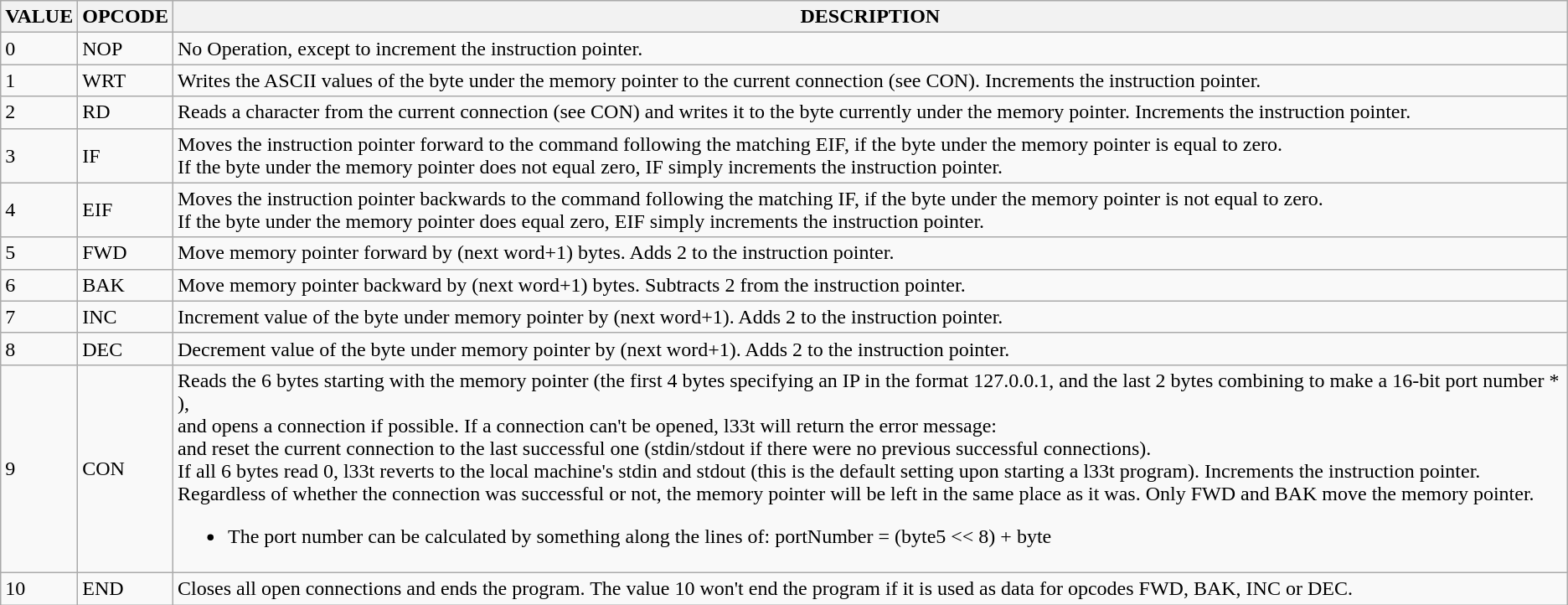<table class = "wikitable">
<tr>
<th>VALUE</th>
<th>OPCODE</th>
<th>DESCRIPTION</th>
</tr>
<tr>
<td>0</td>
<td>NOP</td>
<td>No Operation, except to increment the instruction pointer.</td>
</tr>
<tr>
<td>1</td>
<td>WRT</td>
<td>Writes the ASCII values of the byte under the memory pointer to the current connection (see CON). Increments the instruction pointer.</td>
</tr>
<tr>
<td>2</td>
<td>RD</td>
<td>Reads a character from the current connection (see CON) and writes it to the byte currently under the memory pointer. Increments the instruction pointer.</td>
</tr>
<tr>
<td>3</td>
<td>IF</td>
<td>Moves the instruction pointer forward to the command following the matching EIF, if the byte under the memory pointer is equal to zero. <br>If the byte under the memory pointer does not equal zero, IF simply increments the instruction pointer.</td>
</tr>
<tr>
<td>4</td>
<td>EIF</td>
<td>Moves the instruction pointer backwards to the command following the matching IF, if the byte under the memory pointer is not equal to zero. <br> If the byte under the memory pointer does equal zero, EIF simply increments the instruction pointer.</td>
</tr>
<tr>
<td>5</td>
<td>FWD</td>
<td>Move memory pointer forward by (next word+1) bytes. Adds 2 to the instruction pointer.</td>
</tr>
<tr>
<td>6</td>
<td>BAK</td>
<td>Move memory pointer backward by (next word+1) bytes. Subtracts 2 from the instruction pointer.</td>
</tr>
<tr>
<td>7</td>
<td>INC</td>
<td>Increment value of the byte under memory pointer by (next word+1). Adds 2 to the instruction pointer.</td>
</tr>
<tr>
<td>8</td>
<td>DEC</td>
<td>Decrement value of the byte under memory pointer by (next word+1). Adds 2 to the instruction pointer.</td>
</tr>
<tr>
<td>9</td>
<td>CON</td>
<td>Reads the 6 bytes starting with the memory pointer (the first 4 bytes specifying an IP in the format 127.0.0.1, and the last 2 bytes combining to make a 16-bit port number * ),<br> and opens a connection if possible. If a connection can't be opened, l33t will return the error message:<br>and reset the current connection to the last successful one (stdin/stdout if there were no previous successful connections).<br> If all 6 bytes read 0, l33t  reverts to the local machine's stdin and stdout (this is the default setting upon starting a l33t program). Increments the instruction pointer. <br>Regardless of whether the connection was successful or not, the memory pointer will be left in the same place as it was. Only FWD and BAK move the memory pointer.<ul><li>The port number can be calculated by something along the lines of: portNumber = (byte5 << 8) + byte</li></ul></td>
</tr>
<tr>
<td>10</td>
<td>END</td>
<td>Closes all open connections and ends the program. The value 10 won't end the program if it is used as data for opcodes FWD, BAK, INC or DEC.</td>
</tr>
</table>
